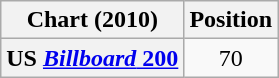<table class="wikitable plainrowheaders">
<tr>
<th>Chart (2010)</th>
<th>Position</th>
</tr>
<tr>
<th scope="row">US <a href='#'><em>Billboard</em> 200</a></th>
<td align="center">70</td>
</tr>
</table>
